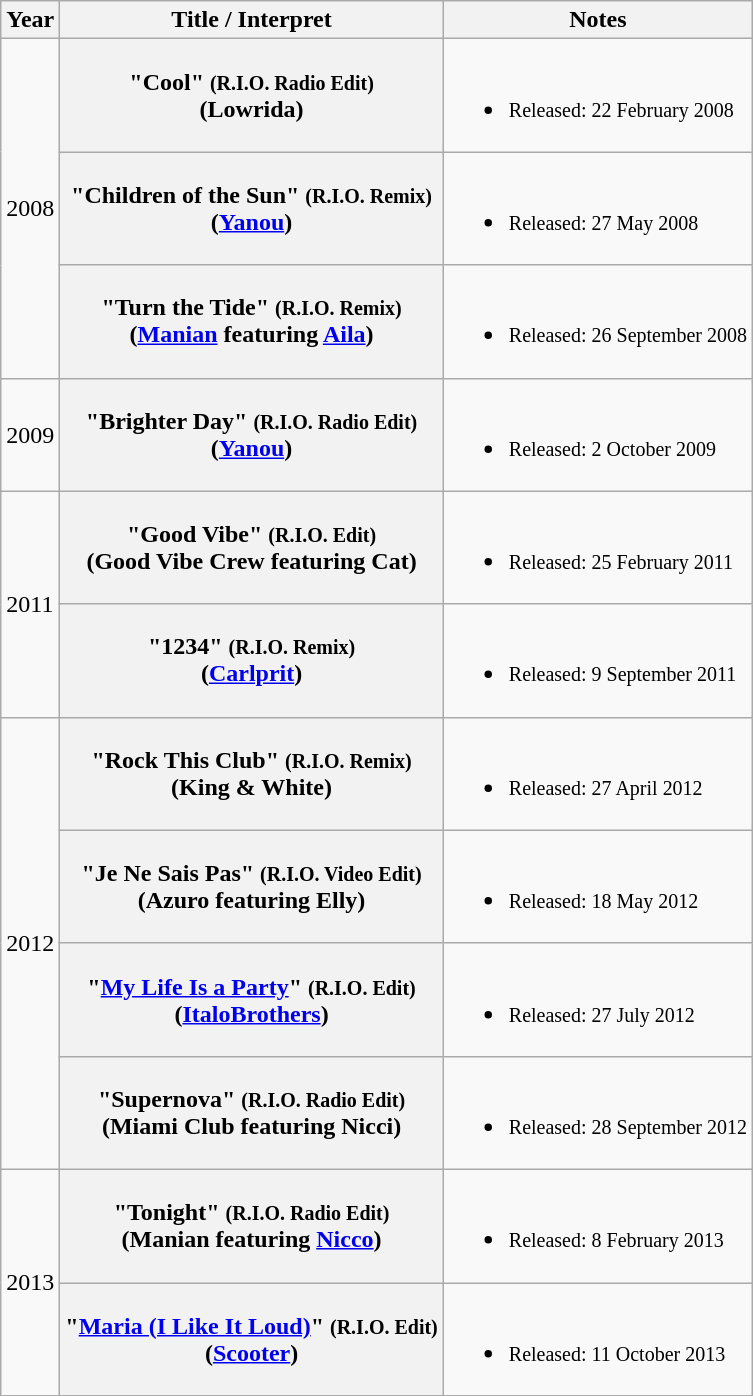<table class="wikitable plainrowheaders" style="text-align:left;">
<tr>
<th scope="col">Year</th>
<th scope="col">Title / Interpret</th>
<th scope="col">Notes</th>
</tr>
<tr>
<td rowspan="3">2008</td>
<th scope="row">"Cool" <small>(R.I.O. Radio Edit)</small><br><span>(Lowrida)</span></th>
<td><br><ul><li><small>Released: 22 February 2008</small></li></ul></td>
</tr>
<tr>
<th scope="row">"Children of the Sun" <small>(R.I.O. Remix)</small><br><span>(<a href='#'>Yanou</a>)</span></th>
<td><br><ul><li><small>Released: 27 May 2008</small></li></ul></td>
</tr>
<tr>
<th scope="row">"Turn the Tide" <small>(R.I.O. Remix)</small><br><span>(<a href='#'>Manian</a> featuring <a href='#'>Aila</a>)</span></th>
<td><br><ul><li><small>Released: 26 September 2008</small></li></ul></td>
</tr>
<tr>
<td>2009</td>
<th scope="row">"Brighter Day" <small>(R.I.O. Radio Edit)</small><br><span>(<a href='#'>Yanou</a>)</span></th>
<td><br><ul><li><small>Released: 2 October 2009</small></li></ul></td>
</tr>
<tr>
<td rowspan="2">2011</td>
<th scope="row">"Good Vibe" <small>(R.I.O. Edit)</small><br><span>(Good Vibe Crew featuring Cat)</span></th>
<td><br><ul><li><small>Released: 25 February 2011</small></li></ul></td>
</tr>
<tr>
<th scope="row">"1234" <small>(R.I.O. Remix)</small><br><span>(<a href='#'>Carlprit</a>)</span></th>
<td><br><ul><li><small>Released: 9 September 2011</small></li></ul></td>
</tr>
<tr>
<td rowspan="4">2012</td>
<th scope="row">"Rock This Club" <small>(R.I.O. Remix)</small><br><span>(King & White)</span></th>
<td><br><ul><li><small>Released: 27 April 2012</small></li></ul></td>
</tr>
<tr>
<th scope="row">"Je Ne Sais Pas" <small>(R.I.O. Video Edit)</small><br><span>(Azuro featuring Elly)</span></th>
<td><br><ul><li><small>Released: 18 May 2012</small></li></ul></td>
</tr>
<tr>
<th scope="row">"<a href='#'>My Life Is a Party</a>" <small>(R.I.O. Edit)</small><br><span>(<a href='#'>ItaloBrothers</a>)</span></th>
<td><br><ul><li><small>Released: 27 July 2012</small></li></ul></td>
</tr>
<tr>
<th scope="row">"Supernova" <small>(R.I.O. Radio Edit)</small><br><span>(Miami Club featuring Nicci)</span></th>
<td><br><ul><li><small>Released: 28 September 2012</small></li></ul></td>
</tr>
<tr>
<td rowspan="2">2013</td>
<th scope="row">"Tonight" <small>(R.I.O. Radio Edit)</small><br><span>(Manian featuring <a href='#'>Nicco</a>)</span></th>
<td><br><ul><li><small>Released: 8 February 2013</small></li></ul></td>
</tr>
<tr>
<th scope="row">"<a href='#'>Maria (I Like It Loud)</a>" <small>(R.I.O. Edit)</small><br><span>(<a href='#'>Scooter</a>)</span></th>
<td><br><ul><li><small>Released: 11 October 2013</small></li></ul></td>
</tr>
<tr>
</tr>
</table>
